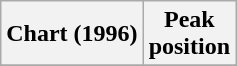<table class="wikitable plainrowheaders" style="text-align:center">
<tr>
<th>Chart (1996)</th>
<th>Peak<br>position</th>
</tr>
<tr>
</tr>
</table>
